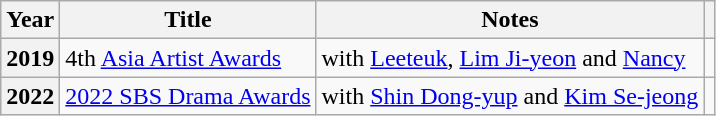<table class="wikitable plainrowheaders sortable">
<tr>
<th scope="col">Year</th>
<th scope="col">Title</th>
<th scope="col">Notes</th>
<th scope="col" class="unsortable"></th>
</tr>
<tr>
<th scope="row">2019</th>
<td>4th <a href='#'>Asia Artist Awards</a></td>
<td>with <a href='#'>Leeteuk</a>, <a href='#'>Lim Ji-yeon</a> and <a href='#'>Nancy</a></td>
<td style="text-align:center"></td>
</tr>
<tr>
<th scope="row">2022</th>
<td><a href='#'>2022 SBS Drama Awards</a></td>
<td>with <a href='#'>Shin Dong-yup</a> and <a href='#'>Kim Se-jeong</a></td>
<td style="text-align:center"></td>
</tr>
</table>
